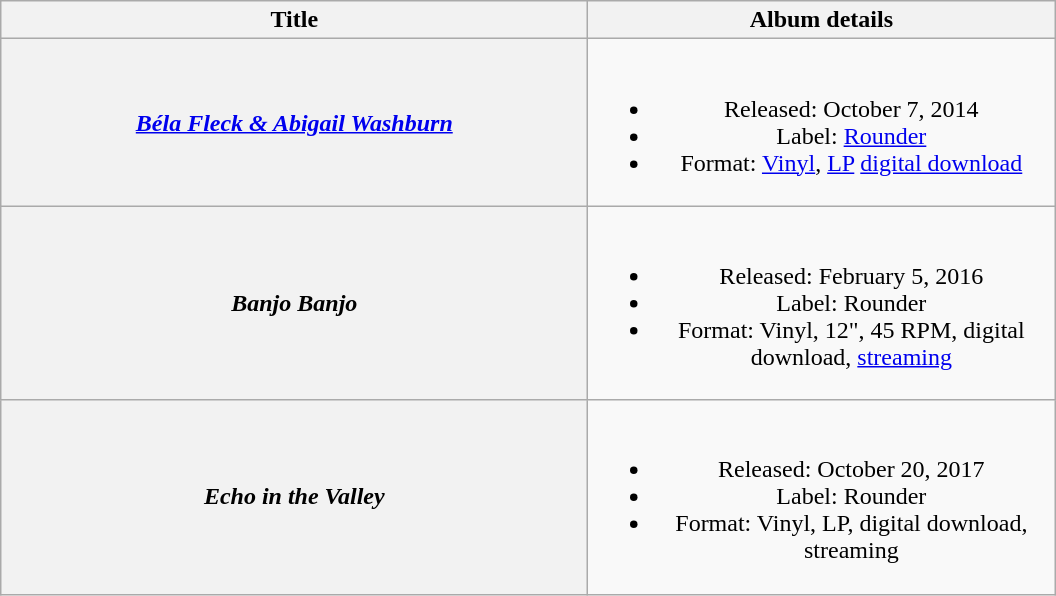<table class="wikitable plainrowheaders" style="text-align:center;">
<tr>
<th scope="col" rowspan="1" style="width:24em;">Title</th>
<th scope="col" rowspan="1" style="width:19em;">Album details</th>
</tr>
<tr>
<th scope="row"><em><a href='#'>Béla Fleck & Abigail Washburn</a></em></th>
<td><br><ul><li>Released: October 7, 2014</li><li>Label: <a href='#'>Rounder</a></li><li>Format: <a href='#'>Vinyl</a>, <a href='#'>LP</a> <a href='#'>digital download</a></li></ul></td>
</tr>
<tr>
<th scope="row"><em>Banjo Banjo</em></th>
<td><br><ul><li>Released: February 5, 2016</li><li>Label: Rounder</li><li>Format: Vinyl, 12", 45 RPM, digital download, <a href='#'>streaming</a></li></ul></td>
</tr>
<tr>
<th scope="row"><em>Echo in the Valley</em></th>
<td><br><ul><li>Released: October 20, 2017</li><li>Label: Rounder</li><li>Format: Vinyl, LP, digital download, streaming</li></ul></td>
</tr>
</table>
